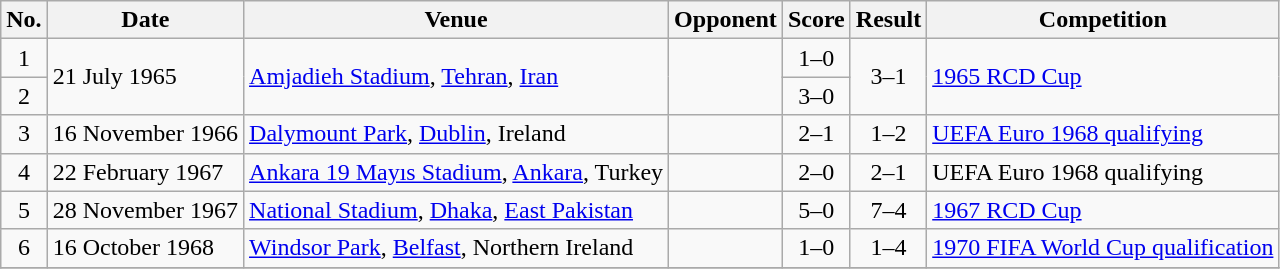<table class="wikitable sortable">
<tr>
<th scope="col">No.</th>
<th scope="col">Date</th>
<th scope="col">Venue</th>
<th scope="col">Opponent</th>
<th scope="col">Score</th>
<th scope="col">Result</th>
<th scope="col">Competition</th>
</tr>
<tr>
<td style="text-align:center">1</td>
<td rowspan="2">21 July 1965</td>
<td rowspan="2"><a href='#'>Amjadieh Stadium</a>, <a href='#'>Tehran</a>, <a href='#'>Iran</a></td>
<td rowspan="2"></td>
<td style="text-align:center">1–0</td>
<td rowspan="2" style="text-align:center">3–1</td>
<td rowspan="2"><a href='#'>1965 RCD Cup</a></td>
</tr>
<tr>
<td style="text-align:center">2</td>
<td style="text-align:center">3–0</td>
</tr>
<tr>
<td style="text-align:center">3</td>
<td>16 November 1966</td>
<td><a href='#'>Dalymount Park</a>, <a href='#'>Dublin</a>, Ireland</td>
<td></td>
<td style="text-align:center">2–1</td>
<td style="text-align:center">1–2</td>
<td><a href='#'>UEFA Euro 1968 qualifying</a></td>
</tr>
<tr>
<td style="text-align:center">4</td>
<td>22 February 1967</td>
<td><a href='#'>Ankara 19 Mayıs Stadium</a>, <a href='#'>Ankara</a>, Turkey</td>
<td></td>
<td style="text-align:center">2–0</td>
<td style="text-align:center">2–1</td>
<td>UEFA Euro 1968 qualifying</td>
</tr>
<tr>
<td style="text-align:center">5</td>
<td>28 November 1967</td>
<td><a href='#'>National Stadium</a>, <a href='#'>Dhaka</a>, <a href='#'>East Pakistan</a></td>
<td></td>
<td style="text-align:center">5–0</td>
<td style="text-align:center">7–4</td>
<td><a href='#'>1967 RCD Cup</a></td>
</tr>
<tr>
<td style="text-align:center">6</td>
<td>16 October 1968</td>
<td><a href='#'>Windsor Park</a>, <a href='#'>Belfast</a>, Northern Ireland</td>
<td></td>
<td style="text-align:center">1–0</td>
<td style="text-align:center">1–4</td>
<td><a href='#'>1970 FIFA World Cup qualification</a></td>
</tr>
<tr>
</tr>
</table>
